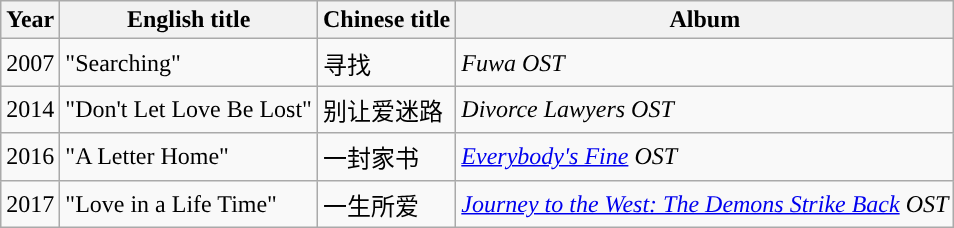<table class="wikitable sortable">
<tr>
<th>Year</th>
<th>English title</th>
<th>Chinese title</th>
<th>Album</th>
</tr>
<tr>
<td>2007</td>
<td>"Searching"</td>
<td>寻找</td>
<td><em>Fuwa OST</em></td>
</tr>
<tr>
<td>2014</td>
<td>"Don't Let Love Be Lost"</td>
<td>别让爱迷路</td>
<td><em>Divorce Lawyers OST</em></td>
</tr>
<tr>
<td>2016</td>
<td>"A Letter Home"</td>
<td>一封家书</td>
<td><em><a href='#'>Everybody's Fine</a> OST</em></td>
</tr>
<tr>
<td>2017</td>
<td>"Love in a Life Time"</td>
<td>一生所爱</td>
<td><em><a href='#'>Journey to the West: The Demons Strike Back</a> OST</em></td>
</tr>
</table>
